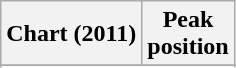<table class="wikitable sortable">
<tr>
<th>Chart (2011)</th>
<th>Peak<br>position</th>
</tr>
<tr>
</tr>
<tr>
</tr>
<tr>
</tr>
<tr>
</tr>
<tr>
</tr>
</table>
